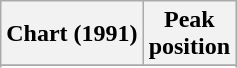<table class="wikitable plainrowheaders sortable">
<tr>
<th>Chart (1991)</th>
<th>Peak<br>position</th>
</tr>
<tr>
</tr>
<tr>
</tr>
<tr>
</tr>
</table>
